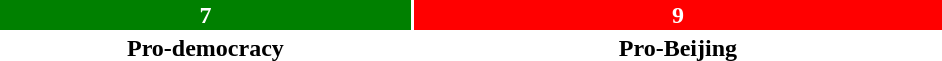<table style="width:50%; text-align:center;">
<tr style="color:white;">
<td style="background:green; width:43.75%;"><strong>7</strong></td>
<td style="background:red; width:56.25%;"><strong>9</strong></td>
</tr>
<tr>
<td><span><strong>Pro-democracy</strong></span></td>
<td><span><strong>Pro-Beijing</strong></span></td>
</tr>
</table>
